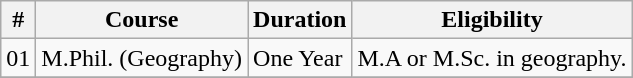<table class="wikitable sortable">
<tr>
<th>#</th>
<th>Course</th>
<th>Duration</th>
<th>Eligibility</th>
</tr>
<tr>
<td>01</td>
<td>M.Phil. (Geography)</td>
<td>One Year</td>
<td>M.A or M.Sc. in geography.</td>
</tr>
<tr>
</tr>
</table>
